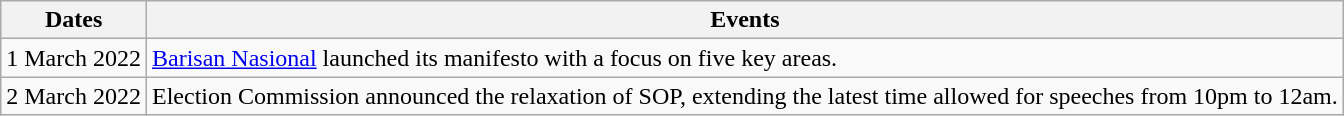<table class="wikitable">
<tr>
<th>Dates</th>
<th>Events</th>
</tr>
<tr>
<td>1 March 2022</td>
<td><a href='#'>Barisan Nasional</a> launched its manifesto with a focus on five key areas.</td>
</tr>
<tr>
<td>2 March 2022</td>
<td>Election Commission announced the relaxation of SOP, extending the latest time allowed for speeches from 10pm to 12am.</td>
</tr>
</table>
